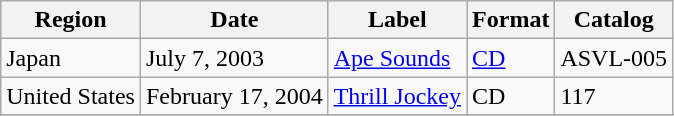<table class="wikitable">
<tr>
<th>Region</th>
<th>Date</th>
<th>Label</th>
<th>Format</th>
<th>Catalog</th>
</tr>
<tr>
<td>Japan</td>
<td>July 7, 2003</td>
<td><a href='#'>Ape Sounds</a></td>
<td><a href='#'>CD</a></td>
<td>ASVL-005</td>
</tr>
<tr>
<td>United States</td>
<td>February 17, 2004</td>
<td><a href='#'>Thrill Jockey</a></td>
<td>CD</td>
<td>117</td>
</tr>
<tr>
</tr>
</table>
